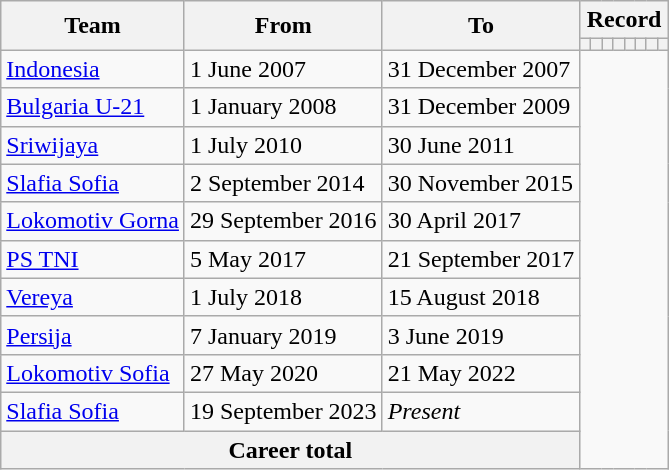<table class="wikitable" style="text-align: center">
<tr>
<th rowspan="2">Team</th>
<th rowspan="2">From</th>
<th rowspan="2">To</th>
<th colspan="8">Record</th>
</tr>
<tr>
<th></th>
<th></th>
<th></th>
<th></th>
<th></th>
<th></th>
<th></th>
<th></th>
</tr>
<tr>
<td align="left"><a href='#'>Indonesia</a></td>
<td align=left>1 June 2007</td>
<td align=left>31 December 2007<br></td>
</tr>
<tr>
<td align="left"><a href='#'>Bulgaria U-21</a></td>
<td align=left>1 January 2008</td>
<td align=left>31 December 2009<br></td>
</tr>
<tr>
<td align="left"><a href='#'>Sriwijaya</a></td>
<td align=left>1 July 2010</td>
<td align=left>30 June 2011<br></td>
</tr>
<tr>
<td align="left"><a href='#'>Slafia Sofia</a></td>
<td align=left>2 September 2014</td>
<td align=left>30 November 2015<br></td>
</tr>
<tr>
<td align="left"><a href='#'>Lokomotiv Gorna</a></td>
<td align=left>29 September 2016</td>
<td align=left>30 April 2017<br></td>
</tr>
<tr>
<td align="left"><a href='#'>PS TNI</a></td>
<td align=left>5 May 2017</td>
<td align=left>21 September 2017<br></td>
</tr>
<tr>
<td align="left"><a href='#'>Vereya</a></td>
<td align=left>1 July 2018</td>
<td align=left>15 August 2018<br></td>
</tr>
<tr>
<td align="left"><a href='#'>Persija</a></td>
<td align=left>7 January 2019</td>
<td align=left>3 June 2019<br></td>
</tr>
<tr>
<td align="left"><a href='#'>Lokomotiv Sofia</a></td>
<td align=left>27 May 2020</td>
<td align=left>21 May 2022<br></td>
</tr>
<tr>
<td align="left"><a href='#'>Slafia Sofia</a></td>
<td align=left>19 September 2023</td>
<td align=left><em>Present</em><br></td>
</tr>
<tr>
<th colspan="3"><strong>Career total</strong><br></th>
</tr>
</table>
